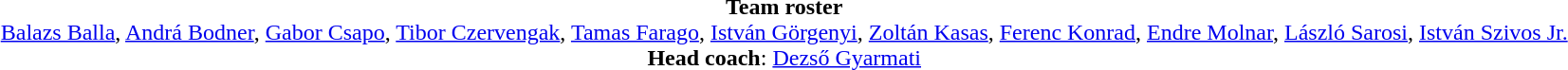<table width=95%>
<tr align=center>
<td></td>
<td><strong>Team roster</strong> <br><a href='#'>Balazs Balla</a>, <a href='#'>Andrá Bodner</a>, <a href='#'>Gabor Csapo</a>, <a href='#'>Tibor Czervengak</a>, <a href='#'>Tamas Farago</a>, <a href='#'>István Görgenyi</a>, <a href='#'>Zoltán Kasas</a>, <a href='#'>Ferenc Konrad</a>, <a href='#'>Endre Molnar</a>, <a href='#'>László Sarosi</a>, <a href='#'>István Szivos Jr.</a><br> <strong>Head coach</strong>: <a href='#'>Dezső Gyarmati</a></td>
</tr>
</table>
